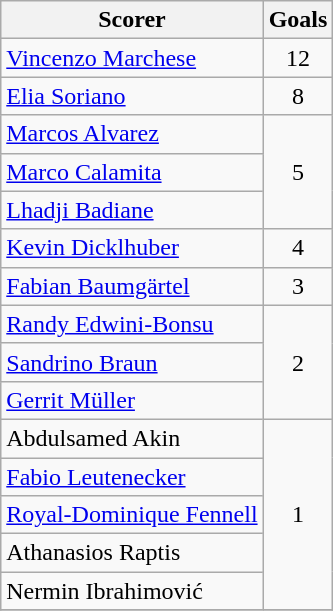<table class="wikitable">
<tr>
<th>Scorer</th>
<th>Goals</th>
</tr>
<tr>
<td> <a href='#'>Vincenzo Marchese</a></td>
<td align=center>12</td>
</tr>
<tr>
<td> <a href='#'>Elia Soriano</a></td>
<td align=center>8</td>
</tr>
<tr>
<td> <a href='#'>Marcos Alvarez</a></td>
<td rowspan="3" align=center>5</td>
</tr>
<tr>
<td> <a href='#'>Marco Calamita</a></td>
</tr>
<tr>
<td> <a href='#'>Lhadji Badiane</a></td>
</tr>
<tr>
<td> <a href='#'>Kevin Dicklhuber</a></td>
<td align=center>4</td>
</tr>
<tr>
<td> <a href='#'>Fabian Baumgärtel</a></td>
<td align=center>3</td>
</tr>
<tr>
<td> <a href='#'>Randy Edwini-Bonsu</a></td>
<td rowspan="3" align=center>2</td>
</tr>
<tr>
<td> <a href='#'>Sandrino Braun</a></td>
</tr>
<tr>
<td> <a href='#'>Gerrit Müller</a></td>
</tr>
<tr>
<td> Abdulsamed Akin</td>
<td rowspan="5" align=center>1</td>
</tr>
<tr>
<td> <a href='#'>Fabio Leutenecker</a></td>
</tr>
<tr>
<td> <a href='#'>Royal-Dominique Fennell</a></td>
</tr>
<tr>
<td> Athanasios Raptis</td>
</tr>
<tr>
<td> Nermin Ibrahimović</td>
</tr>
<tr>
</tr>
</table>
